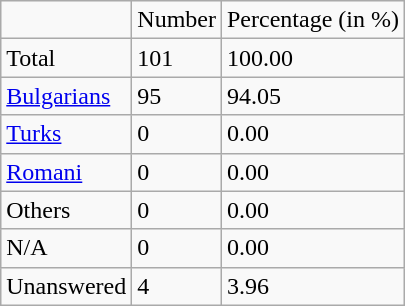<table class="wikitable sortable">
<tr>
<td></td>
<td>Number</td>
<td>Percentage (in %)</td>
</tr>
<tr>
<td>Total</td>
<td>101</td>
<td>100.00</td>
</tr>
<tr>
<td><a href='#'>Bulgarians</a></td>
<td>95</td>
<td>94.05</td>
</tr>
<tr>
<td><a href='#'>Turks</a></td>
<td>0</td>
<td>0.00</td>
</tr>
<tr>
<td><a href='#'>Romani</a></td>
<td>0</td>
<td>0.00</td>
</tr>
<tr>
<td>Others</td>
<td>0</td>
<td>0.00</td>
</tr>
<tr>
<td>N/A</td>
<td>0</td>
<td>0.00</td>
</tr>
<tr>
<td>Unanswered</td>
<td>4</td>
<td>3.96</td>
</tr>
</table>
